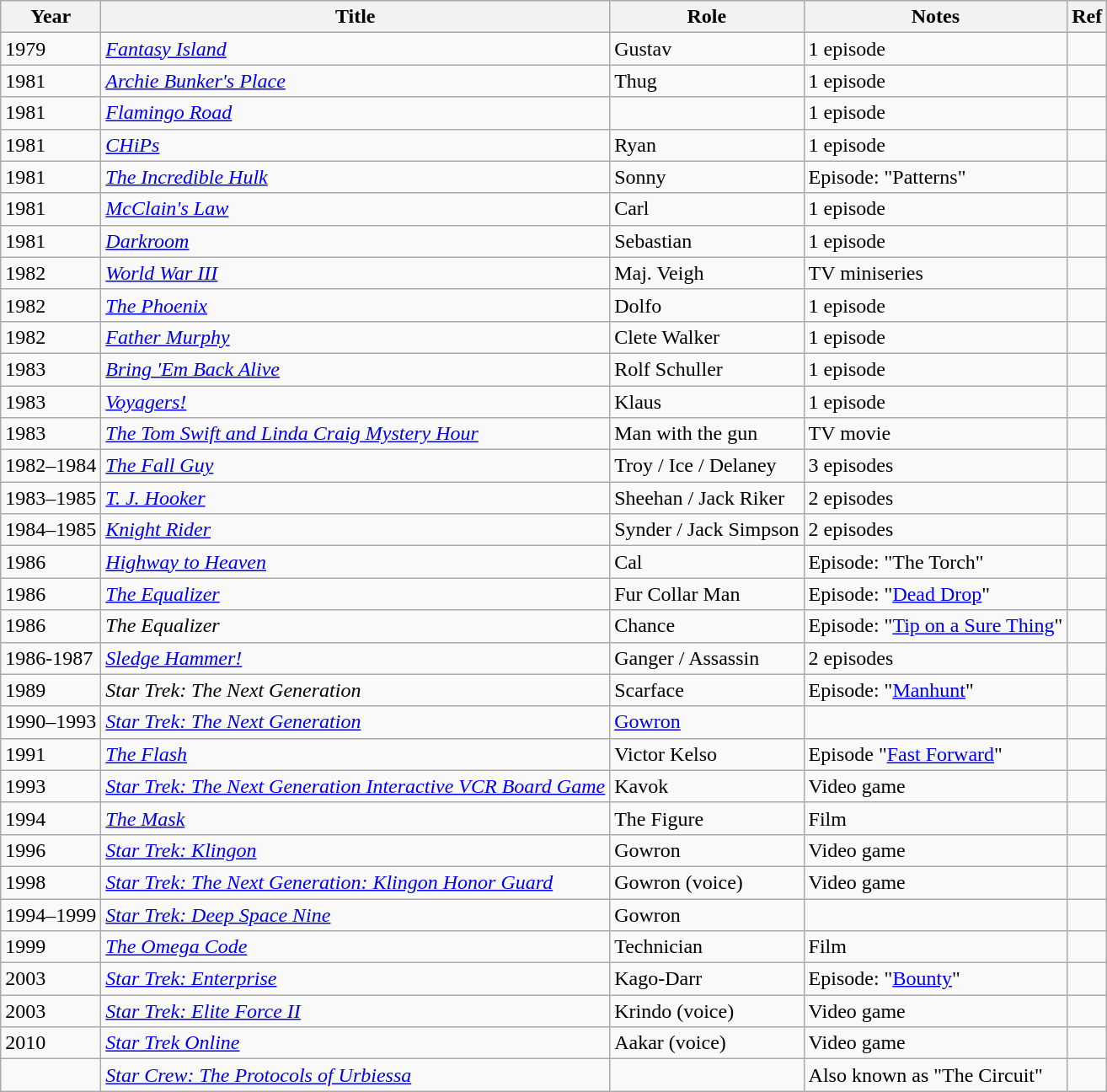<table class="wikitable sortable">
<tr>
<th>Year</th>
<th>Title</th>
<th>Role</th>
<th>Notes</th>
<th>Ref</th>
</tr>
<tr>
<td>1979</td>
<td><em><a href='#'>Fantasy Island</a></em></td>
<td>Gustav</td>
<td>1 episode</td>
<td></td>
</tr>
<tr>
<td>1981</td>
<td><em><a href='#'>Archie Bunker's Place</a></em></td>
<td>Thug</td>
<td>1 episode</td>
<td></td>
</tr>
<tr>
<td>1981</td>
<td><em><a href='#'> Flamingo Road</a></em></td>
<td></td>
<td>1 episode</td>
<td></td>
</tr>
<tr>
<td>1981</td>
<td><em><a href='#'>CHiPs</a></em></td>
<td>Ryan</td>
<td>1 episode</td>
<td></td>
</tr>
<tr>
<td>1981</td>
<td><em><a href='#'>The Incredible Hulk</a></em></td>
<td>Sonny</td>
<td>Episode: "Patterns" </td>
<td></td>
</tr>
<tr>
<td>1981</td>
<td><em><a href='#'>McClain's Law</a></em></td>
<td>Carl</td>
<td>1 episode</td>
<td></td>
</tr>
<tr>
<td>1981</td>
<td><em><a href='#'>Darkroom</a></em></td>
<td>Sebastian</td>
<td>1 episode</td>
<td></td>
</tr>
<tr>
<td>1982</td>
<td><em><a href='#'>World War III</a></em></td>
<td>Maj. Veigh</td>
<td>TV miniseries</td>
<td></td>
</tr>
<tr>
<td>1982</td>
<td><em><a href='#'>The Phoenix</a></em></td>
<td>Dolfo</td>
<td>1 episode</td>
<td></td>
</tr>
<tr>
<td>1982</td>
<td><em><a href='#'>Father Murphy</a></em></td>
<td>Clete Walker</td>
<td>1 episode</td>
<td></td>
</tr>
<tr>
<td>1983</td>
<td><em><a href='#'>Bring 'Em Back Alive</a></em></td>
<td>Rolf Schuller</td>
<td>1 episode</td>
<td></td>
</tr>
<tr>
<td>1983</td>
<td><em><a href='#'>Voyagers!</a></em></td>
<td>Klaus</td>
<td>1 episode</td>
<td></td>
</tr>
<tr>
<td>1983</td>
<td><em><a href='#'>The Tom Swift and Linda Craig Mystery Hour</a></em></td>
<td>Man with the gun</td>
<td>TV movie</td>
<td></td>
</tr>
<tr>
<td>1982–1984</td>
<td><em><a href='#'>The Fall Guy</a></em></td>
<td>Troy / Ice / Delaney</td>
<td>3 episodes</td>
<td></td>
</tr>
<tr>
<td>1983–1985</td>
<td><em><a href='#'>T. J. Hooker</a></em></td>
<td>Sheehan / Jack Riker</td>
<td>2 episodes</td>
<td></td>
</tr>
<tr>
<td>1984–1985</td>
<td><em><a href='#'>Knight Rider</a></em></td>
<td>Synder / Jack Simpson</td>
<td>2 episodes</td>
<td></td>
</tr>
<tr>
<td>1986</td>
<td><em><a href='#'>Highway to Heaven</a></em></td>
<td>Cal</td>
<td>Episode: "The Torch" </td>
<td></td>
</tr>
<tr>
<td>1986</td>
<td><em><a href='#'>The Equalizer</a></em></td>
<td>Fur Collar Man</td>
<td>Episode: "<a href='#'>Dead Drop</a>" </td>
<td></td>
</tr>
<tr>
<td>1986</td>
<td><em>The Equalizer</em></td>
<td>Chance</td>
<td>Episode: "<a href='#'>Tip on a Sure Thing</a>" </td>
<td></td>
</tr>
<tr>
<td>1986-1987</td>
<td><em><a href='#'>Sledge Hammer!</a></em></td>
<td>Ganger / Assassin</td>
<td>2 episodes</td>
<td></td>
</tr>
<tr>
<td>1989</td>
<td><em>Star Trek: The Next Generation</em></td>
<td>Scarface</td>
<td>Episode: "<a href='#'>Manhunt</a>"</td>
<td></td>
</tr>
<tr>
<td>1990–1993</td>
<td><em><a href='#'>Star Trek: The Next Generation</a></em></td>
<td><a href='#'>Gowron</a></td>
<td></td>
<td></td>
</tr>
<tr>
<td>1991</td>
<td><em><a href='#'>The Flash</a></em></td>
<td>Victor Kelso</td>
<td>Episode "<a href='#'>Fast Forward</a>" </td>
<td></td>
</tr>
<tr>
<td>1993</td>
<td><em><a href='#'>Star Trek: The Next Generation Interactive VCR Board Game</a></em></td>
<td>Kavok</td>
<td>Video game</td>
<td></td>
</tr>
<tr>
<td>1994</td>
<td><em><a href='#'>The Mask</a></em></td>
<td>The Figure</td>
<td>Film</td>
<td></td>
</tr>
<tr>
<td>1996</td>
<td><em><a href='#'>Star Trek: Klingon</a></em></td>
<td>Gowron</td>
<td>Video game</td>
<td></td>
</tr>
<tr>
<td>1998</td>
<td><em><a href='#'>Star Trek: The Next Generation: Klingon Honor Guard</a></em></td>
<td>Gowron (voice)</td>
<td>Video game</td>
<td></td>
</tr>
<tr>
<td>1994–1999</td>
<td><em><a href='#'>Star Trek: Deep Space Nine</a></em></td>
<td>Gowron</td>
<td></td>
<td></td>
</tr>
<tr>
<td>1999</td>
<td><em><a href='#'>The Omega Code</a></em></td>
<td>Technician</td>
<td>Film</td>
<td></td>
</tr>
<tr>
<td>2003</td>
<td><em><a href='#'>Star Trek: Enterprise</a></em></td>
<td>Kago-Darr</td>
<td>Episode: "<a href='#'>Bounty</a>"</td>
<td></td>
</tr>
<tr>
<td>2003</td>
<td><em><a href='#'>Star Trek: Elite Force II</a></em></td>
<td>Krindo (voice)</td>
<td>Video game</td>
<td></td>
</tr>
<tr>
<td>2010</td>
<td><em><a href='#'>Star Trek Online</a></em></td>
<td>Aakar (voice)</td>
<td>Video game</td>
<td></td>
</tr>
<tr>
<td></td>
<td><em><a href='#'>Star Crew: The Protocols of Urbiessa</a></em></td>
<td></td>
<td>Also known as "The Circuit"</td>
<td></td>
</tr>
</table>
